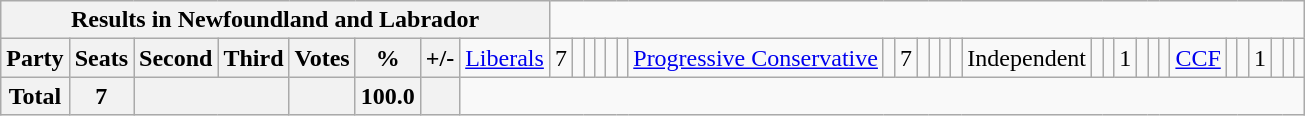<table class="wikitable">
<tr>
<th colspan=9>Results in Newfoundland and Labrador</th>
</tr>
<tr>
<th colspan=2>Party</th>
<th>Seats</th>
<th>Second</th>
<th>Third</th>
<th>Votes</th>
<th>%</th>
<th>+/-<br></th>
<td><a href='#'>Liberals</a></td>
<td align="right">7</td>
<td align="right"></td>
<td align="right"></td>
<td align="right"></td>
<td align="right"></td>
<td align="right"><br></td>
<td><a href='#'>Progressive Conservative</a></td>
<td align="right"></td>
<td align="right">7</td>
<td align="right"></td>
<td align="right"></td>
<td align="right"></td>
<td align="right"><br></td>
<td>Independent</td>
<td align="right"></td>
<td align="right"></td>
<td align="right">1</td>
<td align="right"></td>
<td align="right"></td>
<td align="right"><br></td>
<td><a href='#'>CCF</a></td>
<td align="right"></td>
<td align="right"></td>
<td align="right">1</td>
<td align="right"></td>
<td align="right"></td>
<td align="right"></td>
</tr>
<tr>
<th colspan="2">Total</th>
<th>7</th>
<th colspan="2"></th>
<th></th>
<th>100.0</th>
<th></th>
</tr>
</table>
